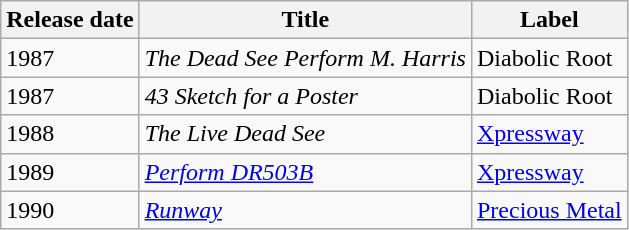<table class="wikitable sortable">
<tr>
<th>Release date</th>
<th>Title</th>
<th>Label</th>
</tr>
<tr>
<td>1987</td>
<td><em>The Dead See Perform M. Harris</em></td>
<td>Diabolic Root</td>
</tr>
<tr>
<td>1987</td>
<td><em>43 Sketch for a Poster</em></td>
<td>Diabolic Root</td>
</tr>
<tr>
<td>1988</td>
<td><em>The Live Dead See</em></td>
<td><a href='#'>Xpressway</a></td>
</tr>
<tr>
<td>1989</td>
<td><em><a href='#'>Perform DR503B</a></em></td>
<td><a href='#'>Xpressway</a></td>
</tr>
<tr>
<td>1990</td>
<td><em><a href='#'>Runway</a></em></td>
<td><a href='#'>Precious Metal</a></td>
</tr>
</table>
